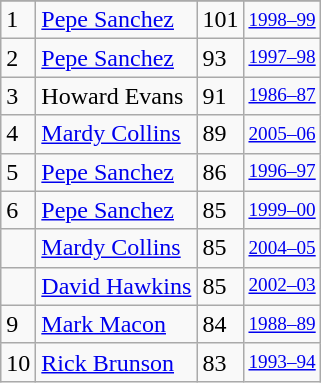<table class="wikitable">
<tr>
</tr>
<tr>
<td>1</td>
<td><a href='#'>Pepe Sanchez</a></td>
<td>101</td>
<td style="font-size:80%;"><a href='#'>1998–99</a></td>
</tr>
<tr>
<td>2</td>
<td><a href='#'>Pepe Sanchez</a></td>
<td>93</td>
<td style="font-size:80%;"><a href='#'>1997–98</a></td>
</tr>
<tr>
<td>3</td>
<td>Howard Evans</td>
<td>91</td>
<td style="font-size:80%;"><a href='#'>1986–87</a></td>
</tr>
<tr>
<td>4</td>
<td><a href='#'>Mardy Collins</a></td>
<td>89</td>
<td style="font-size:80%;"><a href='#'>2005–06</a></td>
</tr>
<tr>
<td>5</td>
<td><a href='#'>Pepe Sanchez</a></td>
<td>86</td>
<td style="font-size:80%;"><a href='#'>1996–97</a></td>
</tr>
<tr>
<td>6</td>
<td><a href='#'>Pepe Sanchez</a></td>
<td>85</td>
<td style="font-size:80%;"><a href='#'>1999–00</a></td>
</tr>
<tr>
<td></td>
<td><a href='#'>Mardy Collins</a></td>
<td>85</td>
<td style="font-size:80%;"><a href='#'>2004–05</a></td>
</tr>
<tr>
<td></td>
<td><a href='#'>David Hawkins</a></td>
<td>85</td>
<td style="font-size:80%;"><a href='#'>2002–03</a></td>
</tr>
<tr>
<td>9</td>
<td><a href='#'>Mark Macon</a></td>
<td>84</td>
<td style="font-size:80%;"><a href='#'>1988–89</a></td>
</tr>
<tr>
<td>10</td>
<td><a href='#'>Rick Brunson</a></td>
<td>83</td>
<td style="font-size:80%;"><a href='#'>1993–94</a></td>
</tr>
</table>
